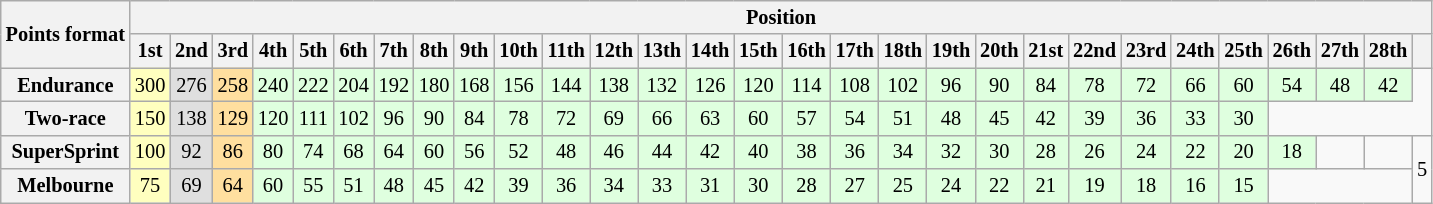<table class="wikitable" style="font-size:85%; text-align:center">
<tr style="background:#f9f9f9">
<th rowspan=2>Points format</th>
<th colspan=29>Position</th>
</tr>
<tr>
<th>1st</th>
<th>2nd</th>
<th>3rd</th>
<th>4th</th>
<th>5th</th>
<th>6th</th>
<th>7th</th>
<th>8th</th>
<th>9th</th>
<th>10th</th>
<th>11th</th>
<th>12th</th>
<th>13th</th>
<th>14th</th>
<th>15th</th>
<th>16th</th>
<th>17th</th>
<th>18th</th>
<th>19th</th>
<th>20th</th>
<th>21st</th>
<th>22nd</th>
<th>23rd</th>
<th>24th</th>
<th>25th</th>
<th>26th</th>
<th>27th</th>
<th>28th</th>
<th>  </th>
</tr>
<tr>
<th>Endurance</th>
<td style="background: #ffffbf">300</td>
<td style="background: #dfdfdf">276</td>
<td style="background: #ffdf9f">258</td>
<td style="background: #dfffdf">240</td>
<td style="background: #dfffdf">222</td>
<td style="background: #dfffdf">204</td>
<td style="background: #dfffdf">192</td>
<td style="background: #dfffdf">180</td>
<td style="background: #dfffdf">168</td>
<td style="background: #dfffdf">156</td>
<td style="background: #dfffdf">144</td>
<td style="background: #dfffdf">138</td>
<td style="background: #dfffdf">132</td>
<td style="background: #dfffdf">126</td>
<td style="background: #dfffdf">120</td>
<td style="background: #dfffdf">114</td>
<td style="background: #dfffdf">108</td>
<td style="background: #dfffdf">102</td>
<td style="background: #dfffdf">96</td>
<td style="background: #dfffdf">90</td>
<td style="background: #dfffdf">84</td>
<td style="background: #dfffdf">78</td>
<td style="background: #dfffdf">72</td>
<td style="background: #dfffdf">66</td>
<td style="background: #dfffdf">60</td>
<td style="background: #dfffdf">54</td>
<td style="background: #dfffdf">48</td>
<td style="background: #dfffdf">42</td>
</tr>
<tr>
<th>Two-race</th>
<td style="background: #ffffbf">150</td>
<td style="background: #dfdfdf">138</td>
<td style="background: #ffdf9f">129</td>
<td style="background: #dfffdf">120</td>
<td style="background: #dfffdf">111</td>
<td style="background: #dfffdf">102</td>
<td style="background: #dfffdf">96</td>
<td style="background: #dfffdf">90</td>
<td style="background: #dfffdf">84</td>
<td style="background: #dfffdf">78</td>
<td style="background: #dfffdf">72</td>
<td style="background: #dfffdf">69</td>
<td style="background: #dfffdf">66</td>
<td style="background: #dfffdf">63</td>
<td style="background: #dfffdf">60</td>
<td style="background: #dfffdf">57</td>
<td style="background: #dfffdf">54</td>
<td style="background: #dfffdf">51</td>
<td style="background: #dfffdf">48</td>
<td style="background: #dfffdf">45</td>
<td style="background: #dfffdf">42</td>
<td style="background: #dfffdf">39</td>
<td style="background: #dfffdf">36</td>
<td style="background: #dfffdf">33</td>
<td style="background: #dfffdf">30</td>
</tr>
<tr>
<th>SuperSprint</th>
<td style="background: #ffffbf">100</td>
<td style="background: #dfdfdf">92</td>
<td style="background: #ffdf9f">86</td>
<td style="background: #dfffdf">80</td>
<td style="background: #dfffdf">74</td>
<td style="background: #dfffdf">68</td>
<td style="background: #dfffdf">64</td>
<td style="background: #dfffdf">60</td>
<td style="background: #dfffdf">56</td>
<td style="background: #dfffdf">52</td>
<td style="background: #dfffdf">48</td>
<td style="background: #dfffdf">46</td>
<td style="background: #dfffdf">44</td>
<td style="background: #dfffdf">42</td>
<td style="background: #dfffdf">40</td>
<td style="background: #dfffdf">38</td>
<td style="background: #dfffdf">36</td>
<td style="background: #dfffdf">34</td>
<td style="background: #dfffdf">32</td>
<td style="background: #dfffdf">30</td>
<td style="background: #dfffdf">28</td>
<td style="background: #dfffdf">26</td>
<td style="background: #dfffdf">24</td>
<td style="background: #dfffdf">22</td>
<td style="background: #dfffdf">20</td>
<td style="background: #dfffdf">18</td>
<td></td>
<td></td>
<td rowspan=2>5</td>
</tr>
<tr>
<th>Melbourne</th>
<td style="background: #ffffbf">75</td>
<td style="background: #dfdfdf">69</td>
<td style="background: #ffdf9f">64</td>
<td style="background: #dfffdf">60</td>
<td style="background: #dfffdf">55</td>
<td style="background: #dfffdf">51</td>
<td style="background: #dfffdf">48</td>
<td style="background: #dfffdf">45</td>
<td style="background: #dfffdf">42</td>
<td style="background: #dfffdf">39</td>
<td style="background: #dfffdf">36</td>
<td style="background: #dfffdf">34</td>
<td style="background: #dfffdf">33</td>
<td style="background: #dfffdf">31</td>
<td style="background: #dfffdf">30</td>
<td style="background: #dfffdf">28</td>
<td style="background: #dfffdf">27</td>
<td style="background: #dfffdf">25</td>
<td style="background: #dfffdf">24</td>
<td style="background: #dfffdf">22</td>
<td style="background: #dfffdf">21</td>
<td style="background: #dfffdf">19</td>
<td style="background: #dfffdf">18</td>
<td style="background: #dfffdf">16</td>
<td style="background: #dfffdf">15</td>
</tr>
</table>
